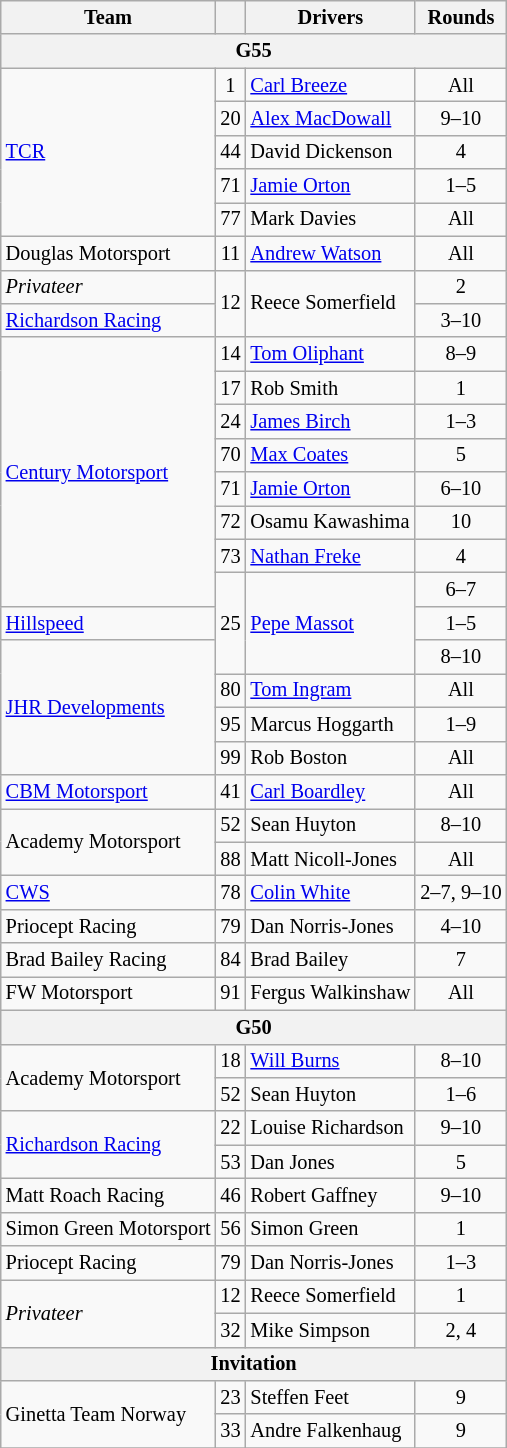<table class="wikitable" style="font-size: 85%;">
<tr>
<th>Team</th>
<th></th>
<th>Drivers</th>
<th>Rounds</th>
</tr>
<tr>
<th colspan=4>G55</th>
</tr>
<tr>
<td rowspan=5><a href='#'>TCR</a></td>
<td align=center>1</td>
<td> <a href='#'>Carl Breeze</a></td>
<td align=center>All</td>
</tr>
<tr>
<td align=center>20</td>
<td> <a href='#'>Alex MacDowall</a></td>
<td align=center>9–10</td>
</tr>
<tr>
<td align=center>44</td>
<td> David Dickenson</td>
<td align=center>4</td>
</tr>
<tr>
<td align=center>71</td>
<td> <a href='#'>Jamie Orton</a></td>
<td align=center>1–5</td>
</tr>
<tr>
<td align=center>77</td>
<td> Mark Davies</td>
<td align=center>All</td>
</tr>
<tr>
<td>Douglas Motorsport</td>
<td align=center>11</td>
<td> <a href='#'>Andrew Watson</a></td>
<td align=center>All</td>
</tr>
<tr>
<td><em>Privateer</em></td>
<td align=center rowspan=2>12</td>
<td rowspan=2> Reece Somerfield</td>
<td align=center>2</td>
</tr>
<tr>
<td><a href='#'>Richardson Racing</a></td>
<td align="center">3–10</td>
</tr>
<tr>
<td rowspan=8><a href='#'>Century Motorsport</a></td>
<td align=center>14</td>
<td> <a href='#'>Tom Oliphant</a></td>
<td align=center>8–9</td>
</tr>
<tr>
<td align=center>17</td>
<td> Rob Smith</td>
<td align=center>1</td>
</tr>
<tr>
<td align=center>24</td>
<td> <a href='#'>James Birch</a></td>
<td align=center>1–3</td>
</tr>
<tr>
<td align=center>70</td>
<td> <a href='#'>Max Coates</a></td>
<td align=center>5</td>
</tr>
<tr>
<td align=center>71</td>
<td> <a href='#'>Jamie Orton</a></td>
<td align=center>6–10</td>
</tr>
<tr>
<td align=center>72</td>
<td> Osamu Kawashima</td>
<td align=center>10</td>
</tr>
<tr>
<td align=center>73</td>
<td> <a href='#'>Nathan Freke</a></td>
<td align=center>4</td>
</tr>
<tr>
<td align=center rowspan=3>25</td>
<td rowspan=3> <a href='#'>Pepe Massot</a></td>
<td align=center>6–7</td>
</tr>
<tr>
<td><a href='#'>Hillspeed</a></td>
<td align=center>1–5</td>
</tr>
<tr>
<td rowspan=4><a href='#'>JHR Developments</a></td>
<td align=center>8–10</td>
</tr>
<tr>
<td align=center>80</td>
<td> <a href='#'>Tom Ingram</a></td>
<td align=center>All</td>
</tr>
<tr>
<td align=center>95</td>
<td> Marcus Hoggarth</td>
<td align=center>1–9</td>
</tr>
<tr>
<td align=center>99</td>
<td> Rob Boston</td>
<td align=center>All</td>
</tr>
<tr>
<td><a href='#'>CBM Motorsport</a></td>
<td align=center>41</td>
<td> <a href='#'>Carl Boardley</a></td>
<td align="center">All</td>
</tr>
<tr>
<td rowspan=2>Academy Motorsport</td>
<td align=center>52</td>
<td> Sean Huyton</td>
<td align=center>8–10</td>
</tr>
<tr>
<td align=center>88</td>
<td> Matt Nicoll-Jones</td>
<td align=center>All</td>
</tr>
<tr>
<td><a href='#'>CWS</a></td>
<td align=center>78</td>
<td> <a href='#'>Colin White</a></td>
<td align="center">2–7, 9–10</td>
</tr>
<tr>
<td>Priocept Racing</td>
<td align=center>79</td>
<td> Dan Norris-Jones</td>
<td align=center>4–10</td>
</tr>
<tr>
<td>Brad Bailey Racing</td>
<td align=center>84</td>
<td> Brad Bailey</td>
<td align=center>7</td>
</tr>
<tr>
<td>FW Motorsport</td>
<td align=center>91</td>
<td> Fergus Walkinshaw</td>
<td align=center>All</td>
</tr>
<tr>
<th colspan=4>G50</th>
</tr>
<tr>
<td rowspan=2>Academy Motorsport</td>
<td align=center>18</td>
<td> <a href='#'>Will Burns</a></td>
<td align=center>8–10</td>
</tr>
<tr>
<td align=center>52</td>
<td> Sean Huyton</td>
<td align=center>1–6</td>
</tr>
<tr>
<td rowspan=2><a href='#'>Richardson Racing</a></td>
<td align=center>22</td>
<td> Louise Richardson</td>
<td align=center>9–10</td>
</tr>
<tr>
<td align=center>53</td>
<td> Dan Jones</td>
<td align=center>5</td>
</tr>
<tr>
<td>Matt Roach Racing</td>
<td align=center>46</td>
<td> Robert Gaffney</td>
<td align=center>9–10</td>
</tr>
<tr>
<td>Simon Green Motorsport</td>
<td align=center>56</td>
<td> Simon Green</td>
<td align=center>1</td>
</tr>
<tr>
<td>Priocept Racing</td>
<td align=center>79</td>
<td> Dan Norris-Jones</td>
<td align=center>1–3</td>
</tr>
<tr>
<td rowspan=2><em>Privateer</em></td>
<td align=center>12</td>
<td> Reece Somerfield</td>
<td align=center>1</td>
</tr>
<tr>
<td align=center>32</td>
<td> Mike Simpson</td>
<td align=center>2, 4</td>
</tr>
<tr>
<th colspan=4>Invitation</th>
</tr>
<tr>
<td rowspan=2>Ginetta Team Norway</td>
<td align=center>23</td>
<td> Steffen Feet</td>
<td align=center>9</td>
</tr>
<tr>
<td align=center>33</td>
<td> Andre Falkenhaug</td>
<td align=center>9</td>
</tr>
<tr>
</tr>
</table>
